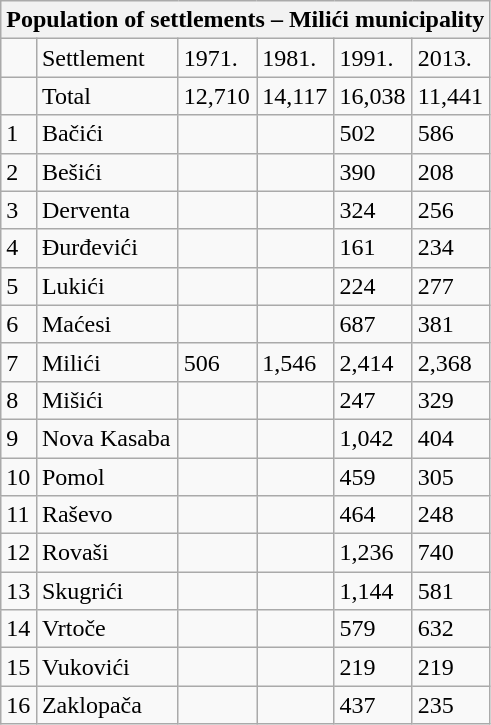<table class="wikitable">
<tr>
<th colspan="6">Population of settlements – Milići municipality</th>
</tr>
<tr>
<td></td>
<td>Settlement</td>
<td>1971.</td>
<td>1981.</td>
<td>1991.</td>
<td>2013.</td>
</tr>
<tr>
<td></td>
<td>Total</td>
<td>12,710</td>
<td>14,117</td>
<td>16,038</td>
<td>11,441</td>
</tr>
<tr>
<td>1</td>
<td>Bačići</td>
<td></td>
<td></td>
<td>502</td>
<td>586</td>
</tr>
<tr>
<td>2</td>
<td>Bešići</td>
<td></td>
<td></td>
<td>390</td>
<td>208</td>
</tr>
<tr>
<td>3</td>
<td>Derventa</td>
<td></td>
<td></td>
<td>324</td>
<td>256</td>
</tr>
<tr>
<td>4</td>
<td>Đurđevići</td>
<td></td>
<td></td>
<td>161</td>
<td>234</td>
</tr>
<tr>
<td>5</td>
<td>Lukići</td>
<td></td>
<td></td>
<td>224</td>
<td>277</td>
</tr>
<tr>
<td>6</td>
<td>Maćesi</td>
<td></td>
<td></td>
<td>687</td>
<td>381</td>
</tr>
<tr>
<td>7</td>
<td>Milići</td>
<td>506</td>
<td>1,546</td>
<td>2,414</td>
<td>2,368</td>
</tr>
<tr>
<td>8</td>
<td>Mišići</td>
<td></td>
<td></td>
<td>247</td>
<td>329</td>
</tr>
<tr>
<td>9</td>
<td>Nova Kasaba</td>
<td></td>
<td></td>
<td>1,042</td>
<td>404</td>
</tr>
<tr>
<td>10</td>
<td>Pomol</td>
<td></td>
<td></td>
<td>459</td>
<td>305</td>
</tr>
<tr>
<td>11</td>
<td>Raševo</td>
<td></td>
<td></td>
<td>464</td>
<td>248</td>
</tr>
<tr>
<td>12</td>
<td>Rovaši</td>
<td></td>
<td></td>
<td>1,236</td>
<td>740</td>
</tr>
<tr>
<td>13</td>
<td>Skugrići</td>
<td></td>
<td></td>
<td>1,144</td>
<td>581</td>
</tr>
<tr>
<td>14</td>
<td>Vrtoče</td>
<td></td>
<td></td>
<td>579</td>
<td>632</td>
</tr>
<tr>
<td>15</td>
<td>Vukovići</td>
<td></td>
<td></td>
<td>219</td>
<td>219</td>
</tr>
<tr>
<td>16</td>
<td>Zaklopača</td>
<td></td>
<td></td>
<td>437</td>
<td>235</td>
</tr>
</table>
